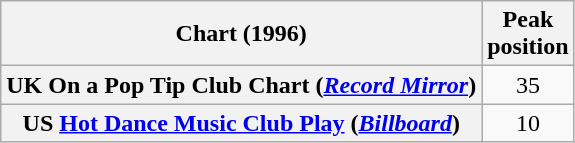<table class="wikitable sortable plainrowheaders" style="text-align:center">
<tr>
<th>Chart (1996)</th>
<th>Peak<br>position</th>
</tr>
<tr>
<th scope="row">UK On a Pop Tip Club Chart (<em><a href='#'>Record Mirror</a></em>)</th>
<td>35</td>
</tr>
<tr>
<th scope="row">US <a href='#'>Hot Dance Music Club Play</a> (<em><a href='#'>Billboard</a></em>)</th>
<td style="text-align:center;">10</td>
</tr>
</table>
